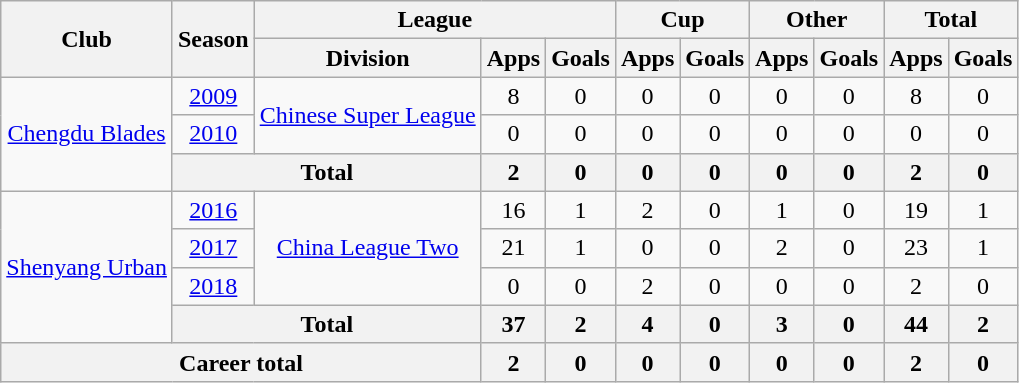<table class="wikitable" style="text-align: center">
<tr>
<th rowspan="2">Club</th>
<th rowspan="2">Season</th>
<th colspan="3">League</th>
<th colspan="2">Cup</th>
<th colspan="2">Other</th>
<th colspan="2">Total</th>
</tr>
<tr>
<th>Division</th>
<th>Apps</th>
<th>Goals</th>
<th>Apps</th>
<th>Goals</th>
<th>Apps</th>
<th>Goals</th>
<th>Apps</th>
<th>Goals</th>
</tr>
<tr>
<td rowspan="3"><a href='#'>Chengdu Blades</a></td>
<td><a href='#'>2009</a></td>
<td rowspan="2"><a href='#'>Chinese Super League</a></td>
<td>8</td>
<td>0</td>
<td>0</td>
<td>0</td>
<td>0</td>
<td>0</td>
<td>8</td>
<td>0</td>
</tr>
<tr>
<td><a href='#'>2010</a></td>
<td>0</td>
<td>0</td>
<td>0</td>
<td>0</td>
<td>0</td>
<td>0</td>
<td>0</td>
<td>0</td>
</tr>
<tr>
<th colspan=2>Total</th>
<th>2</th>
<th>0</th>
<th>0</th>
<th>0</th>
<th>0</th>
<th>0</th>
<th>2</th>
<th>0</th>
</tr>
<tr>
<td rowspan="4"><a href='#'>Shenyang Urban</a></td>
<td><a href='#'>2016</a></td>
<td rowspan="3"><a href='#'>China League Two</a></td>
<td>16</td>
<td>1</td>
<td>2</td>
<td>0</td>
<td>1</td>
<td>0</td>
<td>19</td>
<td>1</td>
</tr>
<tr>
<td><a href='#'>2017</a></td>
<td>21</td>
<td>1</td>
<td>0</td>
<td>0</td>
<td>2</td>
<td>0</td>
<td>23</td>
<td>1</td>
</tr>
<tr>
<td><a href='#'>2018</a></td>
<td>0</td>
<td>0</td>
<td>2</td>
<td>0</td>
<td>0</td>
<td>0</td>
<td>2</td>
<td>0</td>
</tr>
<tr>
<th colspan=2>Total</th>
<th>37</th>
<th>2</th>
<th>4</th>
<th>0</th>
<th>3</th>
<th>0</th>
<th>44</th>
<th>2</th>
</tr>
<tr>
<th colspan=3>Career total</th>
<th>2</th>
<th>0</th>
<th>0</th>
<th>0</th>
<th>0</th>
<th>0</th>
<th>2</th>
<th>0</th>
</tr>
</table>
